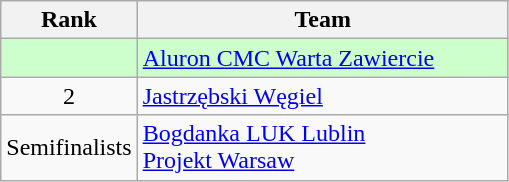<table class="wikitable" style="text-align: center;">
<tr>
<th width=40>Rank</th>
<th width=240>Team</th>
</tr>
<tr bgcolor=#CCFFCC>
<td></td>
<td align=left><a href='#'>Aluron CMC Warta Zawiercie</a></td>
</tr>
<tr>
<td>2</td>
<td align=left><a href='#'>Jastrzębski Węgiel</a></td>
</tr>
<tr>
<td>Semifinalists</td>
<td align=left><a href='#'>Bogdanka LUK Lublin</a><br> <a href='#'>Projekt Warsaw</a></td>
</tr>
</table>
